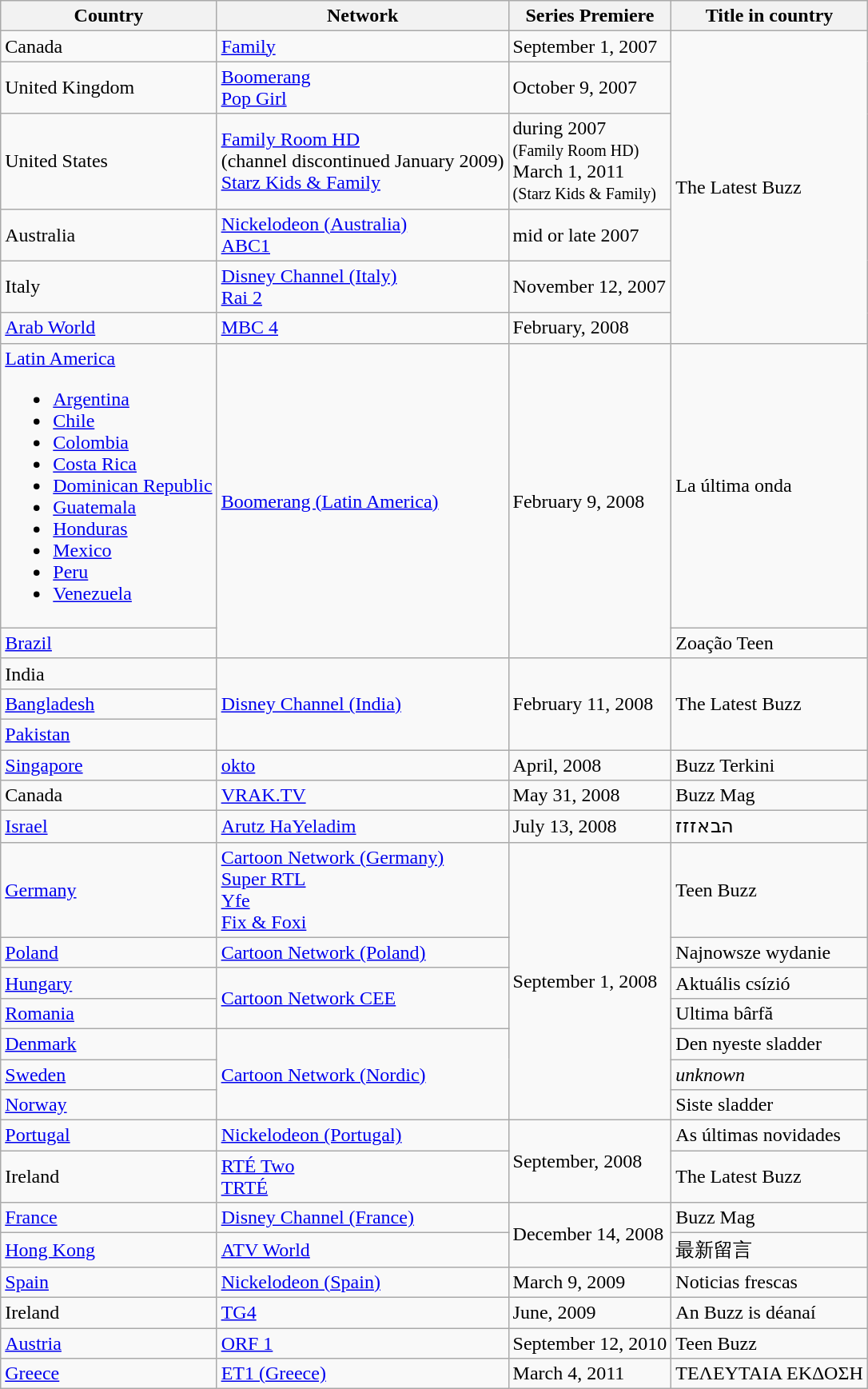<table class="wikitable">
<tr>
<th>Country</th>
<th>Network</th>
<th>Series Premiere</th>
<th>Title in country</th>
</tr>
<tr>
<td>Canada </td>
<td><a href='#'>Family</a></td>
<td>September 1, 2007</td>
<td rowspan="6">The Latest Buzz</td>
</tr>
<tr>
<td>United Kingdom</td>
<td><a href='#'>Boomerang</a><br><a href='#'>Pop Girl</a></td>
<td>October 9, 2007</td>
</tr>
<tr>
<td>United States</td>
<td><a href='#'>Family Room HD</a><br>(channel discontinued January 2009)<br><a href='#'>Starz Kids & Family</a></td>
<td>during 2007<br><small>(Family Room HD)</small><br>March 1, 2011<br><small>(Starz Kids & Family)</small></td>
</tr>
<tr>
<td>Australia</td>
<td><a href='#'>Nickelodeon (Australia)</a><br><a href='#'>ABC1</a></td>
<td>mid or late 2007</td>
</tr>
<tr>
<td>Italy</td>
<td><a href='#'>Disney Channel (Italy)</a><br><a href='#'>Rai 2</a></td>
<td>November 12, 2007</td>
</tr>
<tr>
<td><a href='#'>Arab World</a></td>
<td><a href='#'>MBC 4</a></td>
<td>February, 2008</td>
</tr>
<tr>
<td><a href='#'>Latin America</a><br><ul><li><a href='#'>Argentina</a></li><li><a href='#'>Chile</a></li><li><a href='#'>Colombia</a></li><li><a href='#'>Costa Rica</a></li><li><a href='#'>Dominican Republic</a></li><li><a href='#'>Guatemala</a></li><li><a href='#'>Honduras</a></li><li><a href='#'>Mexico</a></li><li><a href='#'>Peru</a></li><li><a href='#'>Venezuela</a></li></ul></td>
<td rowspan="2"><a href='#'>Boomerang (Latin America)</a></td>
<td rowspan="2">February 9, 2008</td>
<td>La última onda</td>
</tr>
<tr>
<td><a href='#'>Brazil</a></td>
<td>Zoação Teen</td>
</tr>
<tr>
<td>India</td>
<td rowspan="3"><a href='#'>Disney Channel (India)</a></td>
<td rowspan="3">February 11, 2008</td>
<td rowspan="3">The Latest Buzz</td>
</tr>
<tr>
<td><a href='#'>Bangladesh</a></td>
</tr>
<tr>
<td><a href='#'>Pakistan</a></td>
</tr>
<tr>
<td><a href='#'>Singapore</a></td>
<td><a href='#'>okto</a></td>
<td>April, 2008</td>
<td>Buzz Terkini</td>
</tr>
<tr>
<td>Canada </td>
<td><a href='#'>VRAK.TV</a></td>
<td>May 31, 2008</td>
<td>Buzz Mag</td>
</tr>
<tr>
<td><a href='#'>Israel</a></td>
<td><a href='#'>Arutz HaYeladim</a></td>
<td>July 13, 2008</td>
<td>הבאזזז</td>
</tr>
<tr>
<td><a href='#'>Germany</a></td>
<td><a href='#'>Cartoon Network (Germany)</a><br><a href='#'>Super RTL</a><br><a href='#'>Yfe</a><br><a href='#'>Fix & Foxi</a></td>
<td rowspan="7">September 1, 2008</td>
<td>Teen Buzz</td>
</tr>
<tr>
<td><a href='#'>Poland</a></td>
<td><a href='#'>Cartoon Network (Poland)</a></td>
<td>Najnowsze wydanie</td>
</tr>
<tr>
<td><a href='#'>Hungary</a></td>
<td rowspan="2"><a href='#'>Cartoon Network CEE</a></td>
<td>Aktuális csízió</td>
</tr>
<tr>
<td><a href='#'>Romania</a></td>
<td>Ultima bârfă</td>
</tr>
<tr>
<td><a href='#'>Denmark</a></td>
<td rowspan="3"><a href='#'>Cartoon Network (Nordic)</a></td>
<td>Den nyeste sladder</td>
</tr>
<tr>
<td><a href='#'>Sweden</a></td>
<td><em>unknown</em></td>
</tr>
<tr>
<td><a href='#'>Norway</a></td>
<td>Siste sladder</td>
</tr>
<tr>
<td><a href='#'>Portugal</a></td>
<td><a href='#'>Nickelodeon (Portugal)</a></td>
<td rowspan="2">September, 2008</td>
<td>As últimas novidades</td>
</tr>
<tr>
<td>Ireland </td>
<td><a href='#'>RTÉ Two</a><br><a href='#'>TRTÉ</a></td>
<td>The Latest Buzz</td>
</tr>
<tr>
<td><a href='#'>France</a></td>
<td><a href='#'>Disney Channel (France)</a></td>
<td rowspan="2">December 14, 2008</td>
<td>Buzz Mag</td>
</tr>
<tr>
<td><a href='#'>Hong Kong</a></td>
<td><a href='#'>ATV World</a></td>
<td>最新留言</td>
</tr>
<tr>
<td><a href='#'>Spain</a></td>
<td><a href='#'>Nickelodeon (Spain)</a></td>
<td>March 9, 2009</td>
<td>Noticias frescas</td>
</tr>
<tr>
<td>Ireland </td>
<td><a href='#'>TG4</a></td>
<td>June, 2009</td>
<td>An Buzz is déanaí</td>
</tr>
<tr>
<td><a href='#'>Austria</a></td>
<td><a href='#'>ORF 1</a></td>
<td>September 12, 2010</td>
<td>Teen Buzz</td>
</tr>
<tr>
<td><a href='#'>Greece</a></td>
<td><a href='#'>ET1 (Greece)</a></td>
<td>March 4, 2011</td>
<td>ΤΕΛΕΥΤΑΙΑ ΕΚΔΟΣΗ</td>
</tr>
</table>
